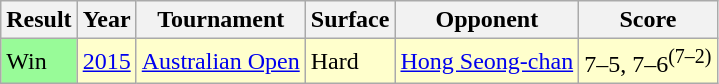<table class="wikitable">
<tr>
<th>Result</th>
<th>Year</th>
<th>Tournament</th>
<th>Surface</th>
<th>Opponent</th>
<th class=unsortable>Score</th>
</tr>
<tr bgcolor=ffffcc>
<td bgcolor=98fb98>Win</td>
<td><a href='#'>2015</a></td>
<td><a href='#'>Australian Open</a></td>
<td>Hard</td>
<td> <a href='#'>Hong Seong-chan</a></td>
<td>7–5, 7–6<sup>(7–2)</sup></td>
</tr>
</table>
